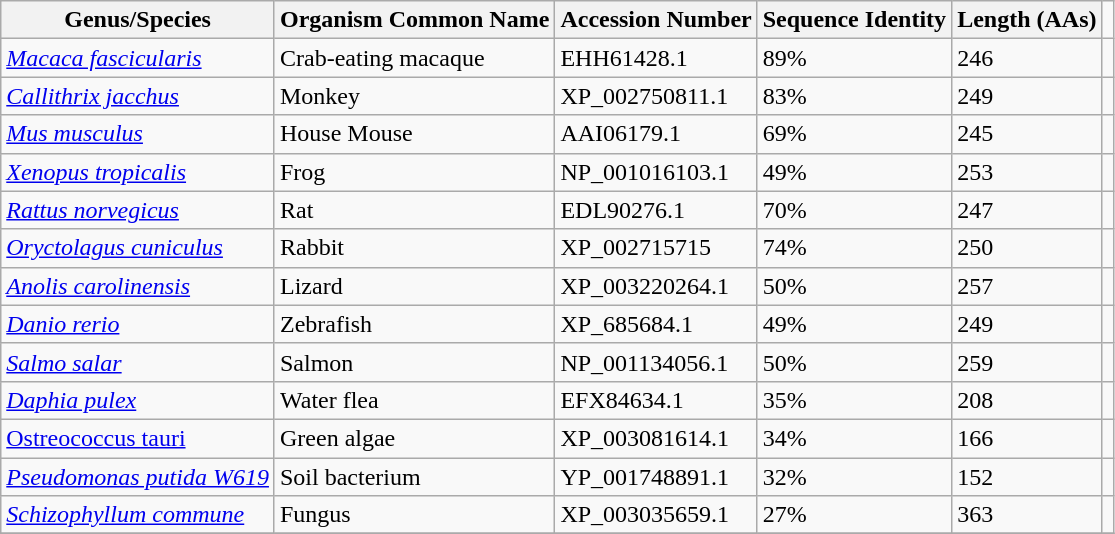<table class="wikitable">
<tr>
<th>Genus/Species</th>
<th>Organism Common Name</th>
<th>Accession Number</th>
<th>Sequence Identity</th>
<th>Length (AAs)</th>
</tr>
<tr>
<td><em><a href='#'>Macaca fascicularis</a></em></td>
<td>Crab-eating macaque</td>
<td>EHH61428.1</td>
<td>89%</td>
<td>246</td>
<td></td>
</tr>
<tr>
<td><em><a href='#'>Callithrix jacchus</a></em></td>
<td>Monkey</td>
<td>XP_002750811.1</td>
<td>83%</td>
<td>249</td>
<td></td>
</tr>
<tr>
<td><em><a href='#'>Mus musculus</a></em></td>
<td>House Mouse</td>
<td>AAI06179.1</td>
<td>69%</td>
<td>245</td>
<td></td>
</tr>
<tr>
<td><em><a href='#'>Xenopus tropicalis</a></em></td>
<td>Frog</td>
<td>NP_001016103.1</td>
<td>49%</td>
<td>253</td>
<td></td>
</tr>
<tr>
<td><em><a href='#'>Rattus norvegicus</a></em></td>
<td>Rat</td>
<td>EDL90276.1</td>
<td>70%</td>
<td>247</td>
<td></td>
</tr>
<tr>
<td><em><a href='#'>Oryctolagus cuniculus</a></em></td>
<td>Rabbit</td>
<td>XP_002715715</td>
<td>74%</td>
<td>250</td>
<td></td>
</tr>
<tr>
<td><em><a href='#'>Anolis carolinensis</a></em></td>
<td>Lizard</td>
<td>XP_003220264.1</td>
<td>50%</td>
<td>257</td>
<td></td>
</tr>
<tr>
<td><em><a href='#'>Danio rerio</a></em></td>
<td>Zebrafish</td>
<td>XP_685684.1</td>
<td>49%</td>
<td>249</td>
<td></td>
</tr>
<tr>
<td><em><a href='#'>Salmo salar</a></em></td>
<td>Salmon</td>
<td>NP_001134056.1</td>
<td>50%</td>
<td>259</td>
<td></td>
</tr>
<tr>
<td><em><a href='#'>Daphia pulex</a></em></td>
<td>Water flea</td>
<td>EFX84634.1</td>
<td>35%</td>
<td>208</td>
<td></td>
</tr>
<tr>
<td><a href='#'>Ostreococcus tauri</a></td>
<td>Green algae</td>
<td>XP_003081614.1</td>
<td>34%</td>
<td>166</td>
<td></td>
</tr>
<tr>
<td><em><a href='#'>Pseudomonas putida W619</a></em></td>
<td>Soil bacterium</td>
<td>YP_001748891.1</td>
<td>32%</td>
<td>152</td>
<td></td>
</tr>
<tr>
<td><em><a href='#'>Schizophyllum commune</a></em></td>
<td>Fungus</td>
<td>XP_003035659.1</td>
<td>27%</td>
<td>363</td>
<td></td>
</tr>
<tr>
</tr>
</table>
